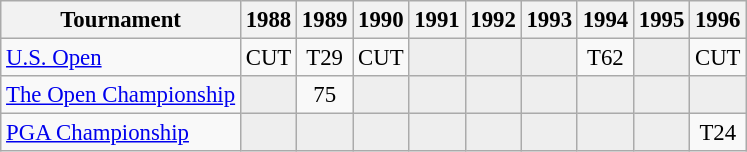<table class="wikitable" style="font-size:95%;text-align:center;">
<tr>
<th>Tournament</th>
<th>1988</th>
<th>1989</th>
<th>1990</th>
<th>1991</th>
<th>1992</th>
<th>1993</th>
<th>1994</th>
<th>1995</th>
<th>1996</th>
</tr>
<tr>
<td align=left><a href='#'>U.S. Open</a></td>
<td>CUT</td>
<td>T29</td>
<td>CUT</td>
<td style="background:#eeeeee;"></td>
<td style="background:#eeeeee;"></td>
<td style="background:#eeeeee;"></td>
<td>T62</td>
<td style="background:#eeeeee;"></td>
<td>CUT</td>
</tr>
<tr>
<td align=left><a href='#'>The Open Championship</a></td>
<td style="background:#eeeeee;"></td>
<td>75</td>
<td style="background:#eeeeee;"></td>
<td style="background:#eeeeee;"></td>
<td style="background:#eeeeee;"></td>
<td style="background:#eeeeee;"></td>
<td style="background:#eeeeee;"></td>
<td style="background:#eeeeee;"></td>
<td style="background:#eeeeee;"></td>
</tr>
<tr>
<td align=left><a href='#'>PGA Championship</a></td>
<td style="background:#eeeeee;"></td>
<td style="background:#eeeeee;"></td>
<td style="background:#eeeeee;"></td>
<td style="background:#eeeeee;"></td>
<td style="background:#eeeeee;"></td>
<td style="background:#eeeeee;"></td>
<td style="background:#eeeeee;"></td>
<td style="background:#eeeeee;"></td>
<td>T24</td>
</tr>
</table>
